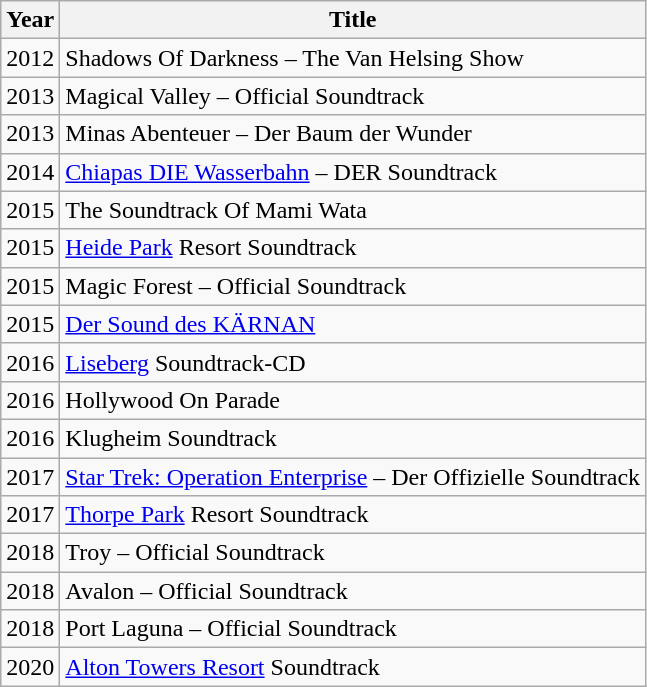<table class="wikitable sortable">
<tr>
<th>Year</th>
<th>Title</th>
</tr>
<tr>
<td>2012</td>
<td>Shadows Of Darkness – The Van Helsing Show</td>
</tr>
<tr>
<td>2013</td>
<td>Magical Valley – Official Soundtrack</td>
</tr>
<tr>
<td>2013</td>
<td>Minas Abenteuer – Der Baum der Wunder</td>
</tr>
<tr>
<td>2014</td>
<td><a href='#'>Chiapas DIE Wasserbahn</a> – DER Soundtrack</td>
</tr>
<tr>
<td>2015</td>
<td>The Soundtrack Of Mami Wata</td>
</tr>
<tr>
<td>2015</td>
<td><a href='#'>Heide Park</a> Resort Soundtrack</td>
</tr>
<tr>
<td>2015</td>
<td>Magic Forest – Official Soundtrack</td>
</tr>
<tr>
<td>2015</td>
<td><a href='#'>Der Sound des KÄRNAN</a></td>
</tr>
<tr>
<td>2016</td>
<td><a href='#'>Liseberg</a> Soundtrack-CD</td>
</tr>
<tr>
<td>2016</td>
<td>Hollywood On Parade</td>
</tr>
<tr>
<td>2016</td>
<td>Klugheim Soundtrack</td>
</tr>
<tr>
<td>2017</td>
<td><a href='#'>Star Trek: Operation Enterprise</a> – Der Offizielle Soundtrack</td>
</tr>
<tr>
<td>2017</td>
<td><a href='#'>Thorpe Park</a> Resort Soundtrack</td>
</tr>
<tr>
<td>2018</td>
<td>Troy – Official Soundtrack</td>
</tr>
<tr>
<td>2018</td>
<td>Avalon – Official Soundtrack</td>
</tr>
<tr>
<td>2018</td>
<td>Port Laguna – Official Soundtrack</td>
</tr>
<tr>
<td>2020</td>
<td><a href='#'>Alton Towers Resort</a> Soundtrack</td>
</tr>
</table>
